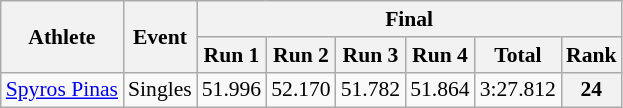<table class="wikitable" style="font-size:90%">
<tr>
<th rowspan="2">Athlete</th>
<th rowspan="2">Event</th>
<th colspan="6">Final</th>
</tr>
<tr>
<th>Run 1</th>
<th>Run 2</th>
<th>Run 3</th>
<th>Run 4</th>
<th>Total</th>
<th>Rank</th>
</tr>
<tr>
<td><a href='#'>Spyros Pinas</a></td>
<td>Singles</td>
<td align="center">51.996</td>
<td align="center">52.170</td>
<td align="center">51.782</td>
<td align="center">51.864</td>
<td align="center">3:27.812</td>
<th align="center">24</th>
</tr>
</table>
